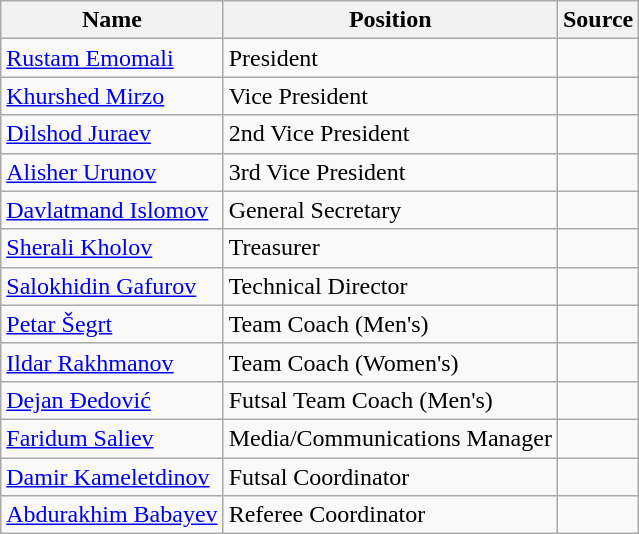<table class="wikitable">
<tr>
<th>Name</th>
<th>Position</th>
<th>Source</th>
</tr>
<tr>
<td> <a href='#'>Rustam Emomali</a></td>
<td>President</td>
<td></td>
</tr>
<tr>
<td> <a href='#'>Khurshed Mirzo</a></td>
<td>Vice President</td>
<td></td>
</tr>
<tr>
<td> <a href='#'>Dilshod Juraev</a></td>
<td>2nd Vice President</td>
<td></td>
</tr>
<tr>
<td> <a href='#'>Alisher Urunov</a></td>
<td>3rd Vice President</td>
<td></td>
</tr>
<tr>
<td> <a href='#'>Davlatmand Islomov</a></td>
<td>General Secretary</td>
<td></td>
</tr>
<tr>
<td> <a href='#'>Sherali Kholov</a></td>
<td>Treasurer</td>
<td></td>
</tr>
<tr>
<td> <a href='#'>Salokhidin Gafurov</a></td>
<td>Technical Director</td>
<td></td>
</tr>
<tr>
<td> <a href='#'>Petar Šegrt</a></td>
<td>Team Coach (Men's)</td>
<td></td>
</tr>
<tr>
<td> <a href='#'>Ildar Rakhmanov</a></td>
<td>Team Coach (Women's)</td>
<td></td>
</tr>
<tr>
<td> <a href='#'>Dejan Đedović</a></td>
<td>Futsal Team Coach (Men's)</td>
<td></td>
</tr>
<tr>
<td> <a href='#'>Faridum Saliev</a></td>
<td>Media/Communications Manager</td>
<td></td>
</tr>
<tr>
<td> <a href='#'>Damir Kameletdinov</a></td>
<td>Futsal Coordinator</td>
<td></td>
</tr>
<tr>
<td> <a href='#'>Abdurakhim Babayev</a></td>
<td>Referee Coordinator</td>
<td></td>
</tr>
</table>
